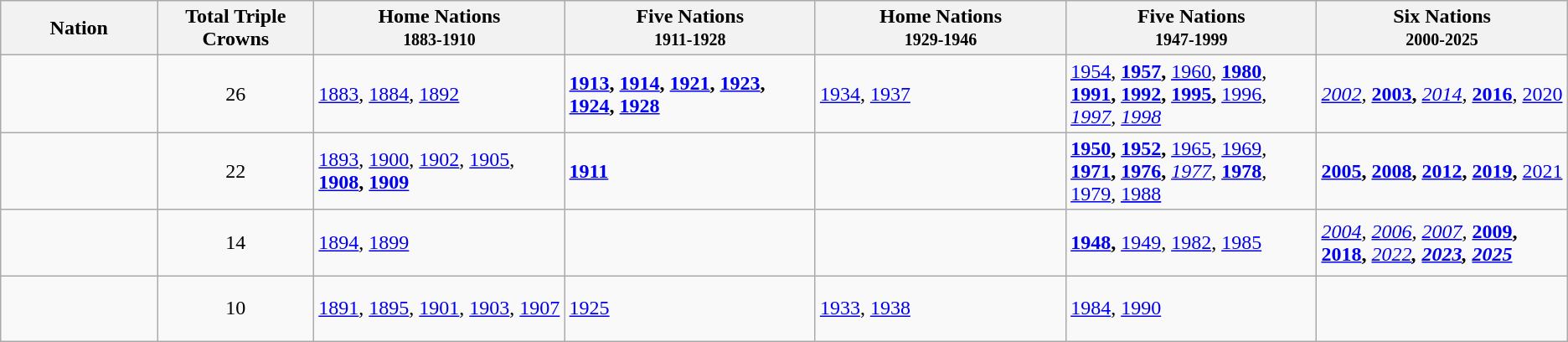<table class="wikitable">
<tr>
<th width=10%>Nation</th>
<th width=10%>Total Triple Crowns</th>
<th width=16%>Home Nations<br><small>1883-1910</small></th>
<th width=16%>Five Nations<br><small>1911-1928</small></th>
<th width=16%>Home Nations<br><small>1929-1946</small></th>
<th width=16%>Five Nations<br><small>1947-1999</small></th>
<th width=16%>Six Nations<br><small>2000-2025</small></th>
</tr>
<tr>
<td width="100" height="45"></td>
<td width="30" align="center">26</td>
<td><a href='#'>1883</a>, <a href='#'>1884</a>, <a href='#'>1892</a></td>
<td><strong><a href='#'>1913</a>, <a href='#'>1914</a>, <a href='#'>1921</a>, <a href='#'>1923</a>, <a href='#'>1924</a>, <a href='#'>1928</a></strong></td>
<td><a href='#'>1934</a>, <a href='#'>1937</a></td>
<td><a href='#'><u>1954</u></a>, <strong><a href='#'>1957</a>,</strong> <a href='#'><u>1960</u></a>, <a href='#'><strong>1980</strong></a>, <strong><a href='#'>1991</a>, <a href='#'>1992</a>, <a href='#'>1995</a>,</strong> <a href='#'>1996</a>, <em><a href='#'>1997</a>, <a href='#'>1998</a></em></td>
<td><em><a href='#'>2002</a>,</em> <strong><a href='#'>2003</a>,</strong> <em><a href='#'>2014</a>,</em> <a href='#'><strong>2016</strong></a>, <a href='#'>2020</a></td>
</tr>
<tr>
<td height="45"></td>
<td align="center">22</td>
<td><a href='#'>1893</a>, <a href='#'>1900</a>, <a href='#'>1902</a>, <a href='#'>1905</a>, <strong><a href='#'>1908</a>, <a href='#'>1909</a></strong></td>
<td><a href='#'><strong>1911</strong></a></td>
<td></td>
<td><strong><a href='#'>1950</a>, <a href='#'>1952</a>,</strong> <a href='#'>1965</a>, <a href='#'>1969</a>, <strong><a href='#'>1971</a>, <a href='#'>1976</a>,</strong> <a href='#'><em>1977</em></a>, <strong><a href='#'>1978</a></strong>, <a href='#'>1979</a>, <a href='#'><u>1988</u></a></td>
<td><strong><a href='#'>2005</a>, <a href='#'>2008</a>, <a href='#'>2012</a>, <a href='#'>2019</a>,</strong> <a href='#'>2021</a></td>
</tr>
<tr>
<td height="45"></td>
<td align="center">14</td>
<td><a href='#'>1894</a>, <a href='#'>1899</a></td>
<td></td>
<td></td>
<td><strong><a href='#'>1948</a>,</strong> <a href='#'>1949</a>, <a href='#'>1982</a>, <a href='#'>1985</a></td>
<td><em><a href='#'>2004</a>, <a href='#'>2006</a>, <a href='#'>2007</a>,</em> <strong><a href='#'>2009</a>, <a href='#'>2018</a>,</strong> <em><a href='#'>2022</a><strong>,<strong><em> </strong><a href='#'>2023</a>,<strong> <a href='#'></em>2025<em></a></td>
</tr>
<tr>
<td height="45"></td>
<td align="center">10</td>
<td><a href='#'>1891</a>, <a href='#'>1895</a>, <a href='#'>1901</a>, <a href='#'>1903</a>, <a href='#'>1907</a></td>
<td></strong><a href='#'>1925</a><strong></td>
<td><a href='#'>1933</a>, <a href='#'>1938</a></td>
<td></strong><a href='#'>1984</a>, <a href='#'>1990</a><strong></td>
<td></td>
</tr>
</table>
